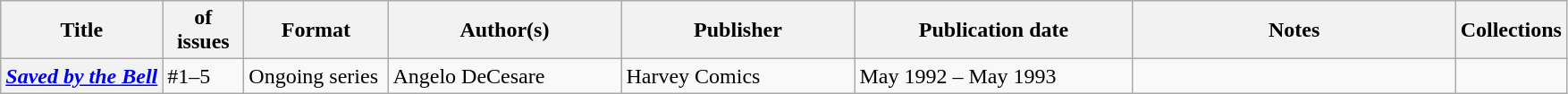<table class="wikitable">
<tr>
<th>Title</th>
<th style="width:40pt"> of issues</th>
<th style="width:75pt">Format</th>
<th style="width:125pt">Author(s)</th>
<th style="width:125pt">Publisher</th>
<th style="width:150pt">Publication date</th>
<th style="width:175pt">Notes</th>
<th>Collections</th>
</tr>
<tr>
<th><em><a href='#'>Saved by the Bell</a></em></th>
<td>#1–5</td>
<td>Ongoing series</td>
<td>Angelo DeCesare</td>
<td>Harvey Comics</td>
<td>May 1992 – May 1993</td>
<td></td>
<td></td>
</tr>
</table>
